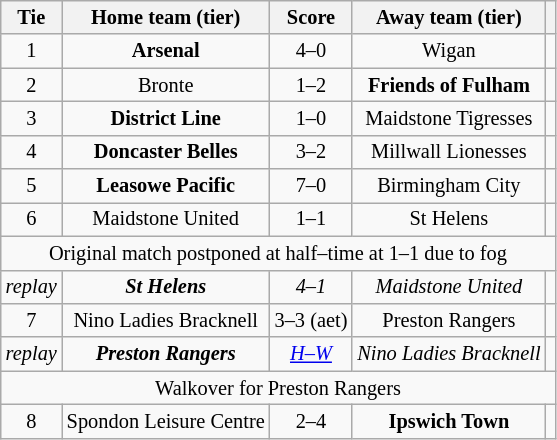<table class="wikitable" style="text-align:center; font-size:85%">
<tr>
<th>Tie</th>
<th>Home team (tier)</th>
<th>Score</th>
<th>Away team (tier)</th>
<th></th>
</tr>
<tr>
<td align="center">1</td>
<td><strong>Arsenal</strong></td>
<td align="center">4–0</td>
<td>Wigan</td>
<td></td>
</tr>
<tr>
<td align="center">2</td>
<td>Bronte</td>
<td align="center">1–2</td>
<td><strong>Friends of Fulham</strong></td>
<td></td>
</tr>
<tr>
<td align="center">3</td>
<td><strong>District Line</strong></td>
<td align="center">1–0</td>
<td>Maidstone Tigresses</td>
<td></td>
</tr>
<tr>
<td align="center">4</td>
<td><strong>Doncaster Belles</strong></td>
<td align="center">3–2</td>
<td>Millwall Lionesses</td>
<td></td>
</tr>
<tr>
<td align="center">5</td>
<td><strong>Leasowe Pacific</strong></td>
<td align="center">7–0</td>
<td>Birmingham City</td>
<td></td>
</tr>
<tr>
<td align="center">6</td>
<td>Maidstone United</td>
<td align="center">1–1</td>
<td>St Helens</td>
<td></td>
</tr>
<tr>
<td colspan="5" align="center">Original match postponed at half–time at 1–1 due to fog</td>
</tr>
<tr>
<td align="center"><em>replay</em></td>
<td><strong><em>St Helens</em></strong></td>
<td align="center"><em>4–1</em></td>
<td><em>Maidstone United</em></td>
<td></td>
</tr>
<tr>
<td align="center">7</td>
<td>Nino Ladies Bracknell</td>
<td align="center">3–3 (aet)</td>
<td>Preston Rangers</td>
<td></td>
</tr>
<tr>
<td align="center"><em>replay</em></td>
<td><strong><em>Preston Rangers</em></strong></td>
<td align="center"><a href='#'><em>H–W</em></a></td>
<td><em>Nino Ladies Bracknell</em></td>
<td></td>
</tr>
<tr>
<td colspan="5" align="center">Walkover for Preston Rangers</td>
</tr>
<tr>
<td align="center">8</td>
<td>Spondon Leisure Centre</td>
<td align="center">2–4</td>
<td><strong>Ipswich Town</strong></td>
<td></td>
</tr>
</table>
